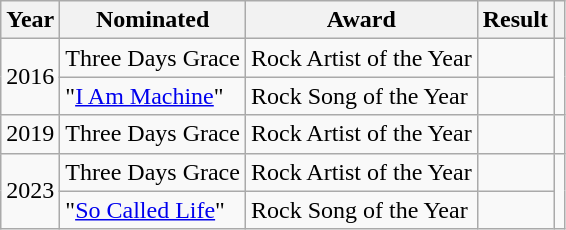<table class="wikitable">
<tr>
<th>Year</th>
<th>Nominated</th>
<th>Award</th>
<th>Result</th>
<th></th>
</tr>
<tr>
<td rowspan="2">2016</td>
<td>Three Days Grace</td>
<td>Rock Artist of the Year</td>
<td></td>
<td style="text-align:center;" rowspan="2"></td>
</tr>
<tr>
<td>"<a href='#'>I Am Machine</a>"</td>
<td>Rock Song of the Year</td>
<td></td>
</tr>
<tr>
<td>2019</td>
<td>Three Days Grace</td>
<td>Rock Artist of the Year</td>
<td></td>
<td style="text-align:center;"></td>
</tr>
<tr>
<td rowspan="2">2023</td>
<td>Three Days Grace</td>
<td>Rock Artist of the Year</td>
<td></td>
<td style="text-align:center;" rowspan="2"></td>
</tr>
<tr>
<td>"<a href='#'>So Called Life</a>"</td>
<td>Rock Song of the Year</td>
<td></td>
</tr>
</table>
